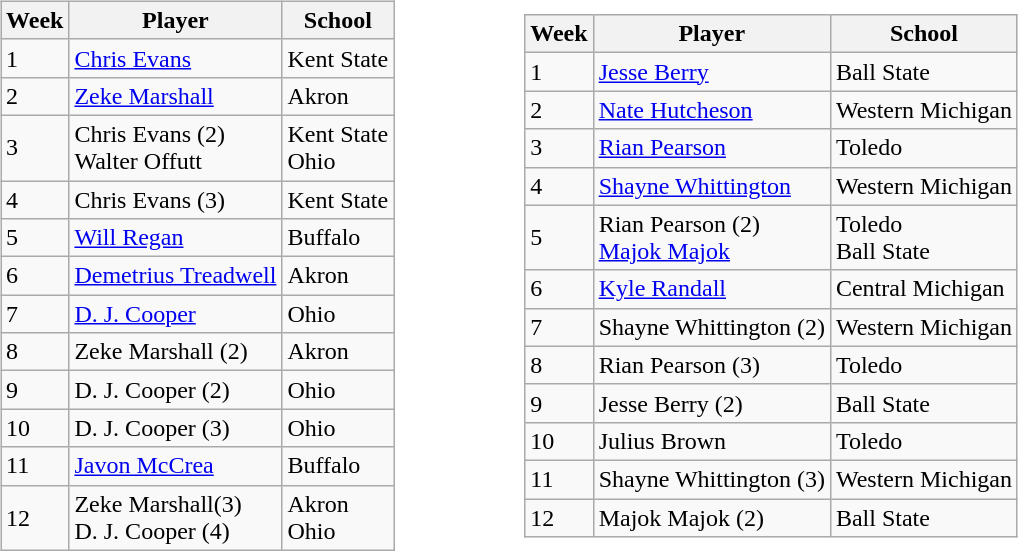<table align="center">
<tr>
<td width="50%"><br><table class="wikitable">
<tr>
<th>Week</th>
<th>Player</th>
<th>School</th>
</tr>
<tr>
<td>1</td>
<td><a href='#'>Chris Evans</a></td>
<td>Kent State</td>
</tr>
<tr>
<td>2</td>
<td><a href='#'>Zeke Marshall</a></td>
<td>Akron</td>
</tr>
<tr>
<td>3</td>
<td>Chris Evans (2)<br>Walter Offutt</td>
<td>Kent State<br>Ohio</td>
</tr>
<tr>
<td>4</td>
<td>Chris Evans (3)</td>
<td>Kent State</td>
</tr>
<tr>
<td>5</td>
<td><a href='#'>Will Regan</a></td>
<td>Buffalo</td>
</tr>
<tr>
<td>6</td>
<td><a href='#'>Demetrius Treadwell</a></td>
<td>Akron</td>
</tr>
<tr>
<td>7</td>
<td><a href='#'>D. J. Cooper</a></td>
<td>Ohio</td>
</tr>
<tr>
<td>8</td>
<td>Zeke Marshall (2)</td>
<td>Akron</td>
</tr>
<tr>
<td>9</td>
<td>D. J. Cooper (2)</td>
<td>Ohio</td>
</tr>
<tr>
<td>10</td>
<td>D. J. Cooper (3)</td>
<td>Ohio</td>
</tr>
<tr>
<td>11</td>
<td><a href='#'>Javon McCrea</a></td>
<td>Buffalo</td>
</tr>
<tr>
<td>12</td>
<td>Zeke Marshall(3)<br>D. J. Cooper (4)</td>
<td>Akron<br>Ohio</td>
</tr>
</table>
</td>
<td width="50%"><br><table class="wikitable">
<tr>
<th>Week</th>
<th>Player</th>
<th>School</th>
</tr>
<tr>
<td>1</td>
<td><a href='#'>Jesse Berry</a></td>
<td>Ball State</td>
</tr>
<tr>
<td>2</td>
<td><a href='#'>Nate Hutcheson</a></td>
<td>Western Michigan</td>
</tr>
<tr>
<td>3</td>
<td><a href='#'>Rian Pearson</a></td>
<td>Toledo</td>
</tr>
<tr>
<td>4</td>
<td><a href='#'>Shayne Whittington</a></td>
<td>Western Michigan</td>
</tr>
<tr>
<td>5</td>
<td>Rian Pearson (2)<br><a href='#'>Majok Majok</a></td>
<td>Toledo<br>Ball State</td>
</tr>
<tr>
<td>6</td>
<td><a href='#'>Kyle Randall</a></td>
<td>Central Michigan</td>
</tr>
<tr>
<td>7</td>
<td>Shayne Whittington (2)</td>
<td>Western Michigan</td>
</tr>
<tr>
<td>8</td>
<td>Rian Pearson (3)</td>
<td>Toledo</td>
</tr>
<tr>
<td>9</td>
<td>Jesse Berry (2)</td>
<td>Ball State</td>
</tr>
<tr>
<td>10</td>
<td>Julius Brown</td>
<td>Toledo</td>
</tr>
<tr>
<td>11</td>
<td>Shayne Whittington (3)</td>
<td>Western Michigan</td>
</tr>
<tr>
<td>12</td>
<td>Majok Majok (2)</td>
<td>Ball State</td>
</tr>
</table>
</td>
</tr>
</table>
